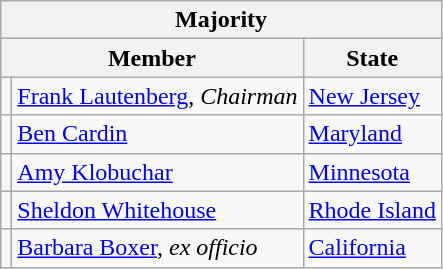<table class=wikitable>
<tr>
<th colspan=3>Majority</th>
</tr>
<tr>
<th colspan=2>Member</th>
<th>State</th>
</tr>
<tr>
<td></td>
<td><a href='#'>Frank Lautenberg</a>, <em>Chairman</em></td>
<td><a href='#'>New Jersey</a></td>
</tr>
<tr>
<td></td>
<td><a href='#'>Ben Cardin</a></td>
<td><a href='#'>Maryland</a></td>
</tr>
<tr>
<td></td>
<td><a href='#'>Amy Klobuchar</a></td>
<td><a href='#'>Minnesota</a></td>
</tr>
<tr>
<td></td>
<td><a href='#'>Sheldon Whitehouse</a></td>
<td><a href='#'>Rhode Island</a></td>
</tr>
<tr>
<td></td>
<td><a href='#'>Barbara Boxer</a>, <em>ex officio</em></td>
<td><a href='#'>California</a></td>
</tr>
</table>
